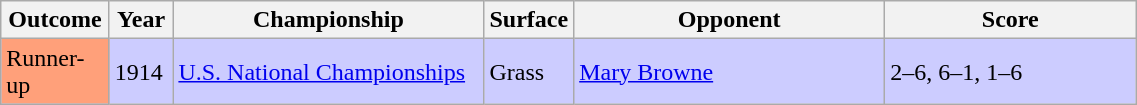<table class='sortable wikitable'>
<tr>
<th style="width:65px">Outcome</th>
<th style="width:35px">Year</th>
<th style="width:200px">Championship</th>
<th style="width:50px">Surface</th>
<th style="width:200px">Opponent</th>
<th style="width:160px" class="unsortable">Score</th>
</tr>
<tr style="background:#ccf;">
<td style="background:#ffa07a;">Runner-up</td>
<td>1914</td>
<td><a href='#'>U.S. National Championships</a></td>
<td>Grass</td>
<td> <a href='#'>Mary Browne</a></td>
<td>2–6, 6–1, 1–6</td>
</tr>
</table>
